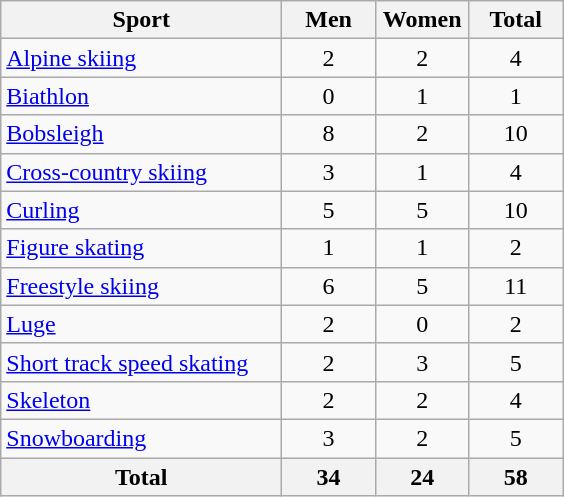<table class="wikitable sortable" style="text-align:center;">
<tr>
<th width=180>Sport</th>
<th width=55>Men</th>
<th width=55>Women</th>
<th width=55>Total</th>
</tr>
<tr>
<td align=left><a href='#'>Alpine skiing</a></td>
<td>2</td>
<td>2</td>
<td>4</td>
</tr>
<tr>
<td align=left><a href='#'>Biathlon</a></td>
<td>0</td>
<td>1</td>
<td>1</td>
</tr>
<tr>
<td align=left><a href='#'>Bobsleigh</a></td>
<td>8</td>
<td>2</td>
<td>10</td>
</tr>
<tr>
<td align=left><a href='#'>Cross-country skiing</a></td>
<td>3</td>
<td>1</td>
<td>4</td>
</tr>
<tr>
<td align=left><a href='#'>Curling</a></td>
<td>5</td>
<td>5</td>
<td>10</td>
</tr>
<tr>
<td align=left><a href='#'>Figure skating</a></td>
<td>1</td>
<td>1</td>
<td>2</td>
</tr>
<tr>
<td align=left><a href='#'>Freestyle skiing</a></td>
<td>6</td>
<td>5</td>
<td>11</td>
</tr>
<tr>
<td align=left><a href='#'>Luge</a></td>
<td>2</td>
<td>0</td>
<td>2</td>
</tr>
<tr>
<td align=left><a href='#'>Short track speed skating</a></td>
<td>2</td>
<td>3</td>
<td>5</td>
</tr>
<tr>
<td align=left><a href='#'>Skeleton</a></td>
<td>2</td>
<td>2</td>
<td>4</td>
</tr>
<tr>
<td align=left><a href='#'>Snowboarding</a></td>
<td>3</td>
<td>2</td>
<td>5</td>
</tr>
<tr>
<th>Total</th>
<th>34</th>
<th>24</th>
<th>58</th>
</tr>
</table>
